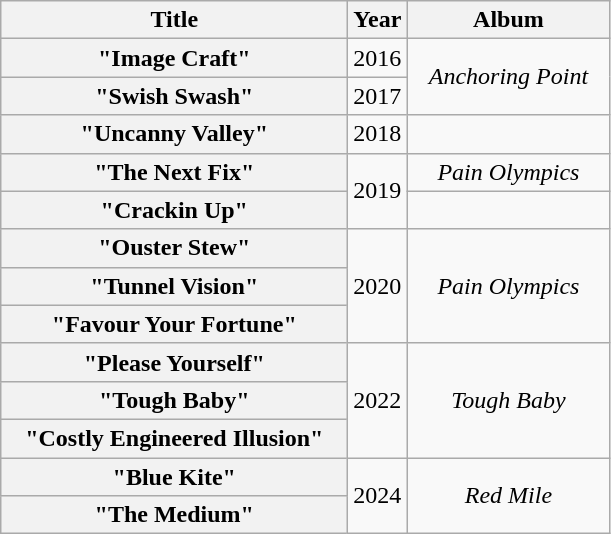<table class="wikitable plainrowheaders" style="text-align:center;">
<tr>
<th scope="col" style="width:14em;">Title</th>
<th scope="col" style="width:1em;">Year</th>
<th scope="col" style="width:8em;">Album</th>
</tr>
<tr>
<th scope="row">"Image Craft"</th>
<td>2016</td>
<td rowspan="2"><em>Anchoring Point</em></td>
</tr>
<tr>
<th scope="row">"Swish Swash"</th>
<td>2017</td>
</tr>
<tr>
<th scope="row">"Uncanny Valley"</th>
<td>2018</td>
<td></td>
</tr>
<tr>
<th scope="row">"The Next Fix"</th>
<td rowspan="2">2019</td>
<td><em>Pain Olympics</em></td>
</tr>
<tr>
<th scope="row">"Crackin Up"</th>
<td></td>
</tr>
<tr>
<th scope="row">"Ouster Stew"</th>
<td rowspan="3">2020</td>
<td rowspan="3"><em>Pain Olympics</em></td>
</tr>
<tr>
<th scope="row">"Tunnel Vision"</th>
</tr>
<tr>
<th scope="row">"Favour Your Fortune"</th>
</tr>
<tr>
<th scope="row">"Please Yourself"</th>
<td rowspan="3">2022</td>
<td rowspan="3"><em>Tough Baby</em></td>
</tr>
<tr>
<th scope="row">"Tough Baby"</th>
</tr>
<tr>
<th scope="row">"Costly Engineered Illusion"</th>
</tr>
<tr>
<th scope="row">"Blue Kite"</th>
<td rowspan="2">2024</td>
<td rowspan="2"><em>Red Mile</em></td>
</tr>
<tr>
<th scope="row">"The Medium"</th>
</tr>
</table>
